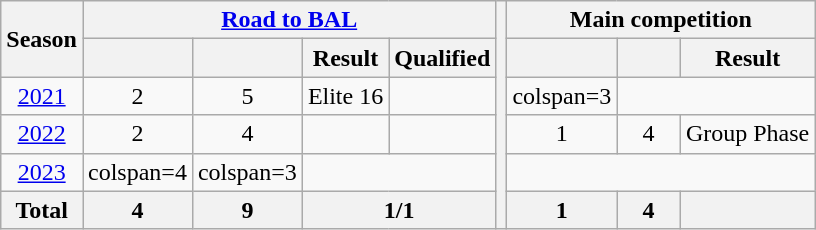<table class="wikitable" style="text-align:center;">
<tr>
<th rowspan=2>Season</th>
<th colspan=4><a href='#'>Road to BAL</a></th>
<th rowspan="100"></th>
<th colspan=3>Main competition</th>
</tr>
<tr>
<th width=35></th>
<th width=35></th>
<th>Result</th>
<th>Qualified</th>
<th width=35></th>
<th width=35></th>
<th>Result</th>
</tr>
<tr>
<td><a href='#'>2021</a></td>
<td>2</td>
<td>5</td>
<td>Elite 16</td>
<td></td>
<td>colspan=3 </td>
</tr>
<tr>
<td><a href='#'>2022</a></td>
<td>2</td>
<td>4</td>
<td></td>
<td></td>
<td>1</td>
<td>4</td>
<td>Group Phase</td>
</tr>
<tr>
<td><a href='#'>2023</a></td>
<td>colspan=4  </td>
<td>colspan=3 </td>
</tr>
<tr>
<th>Total</th>
<th>4</th>
<th>9</th>
<th colspan=2>1/1</th>
<th>1</th>
<th>4</th>
<th></th>
</tr>
</table>
